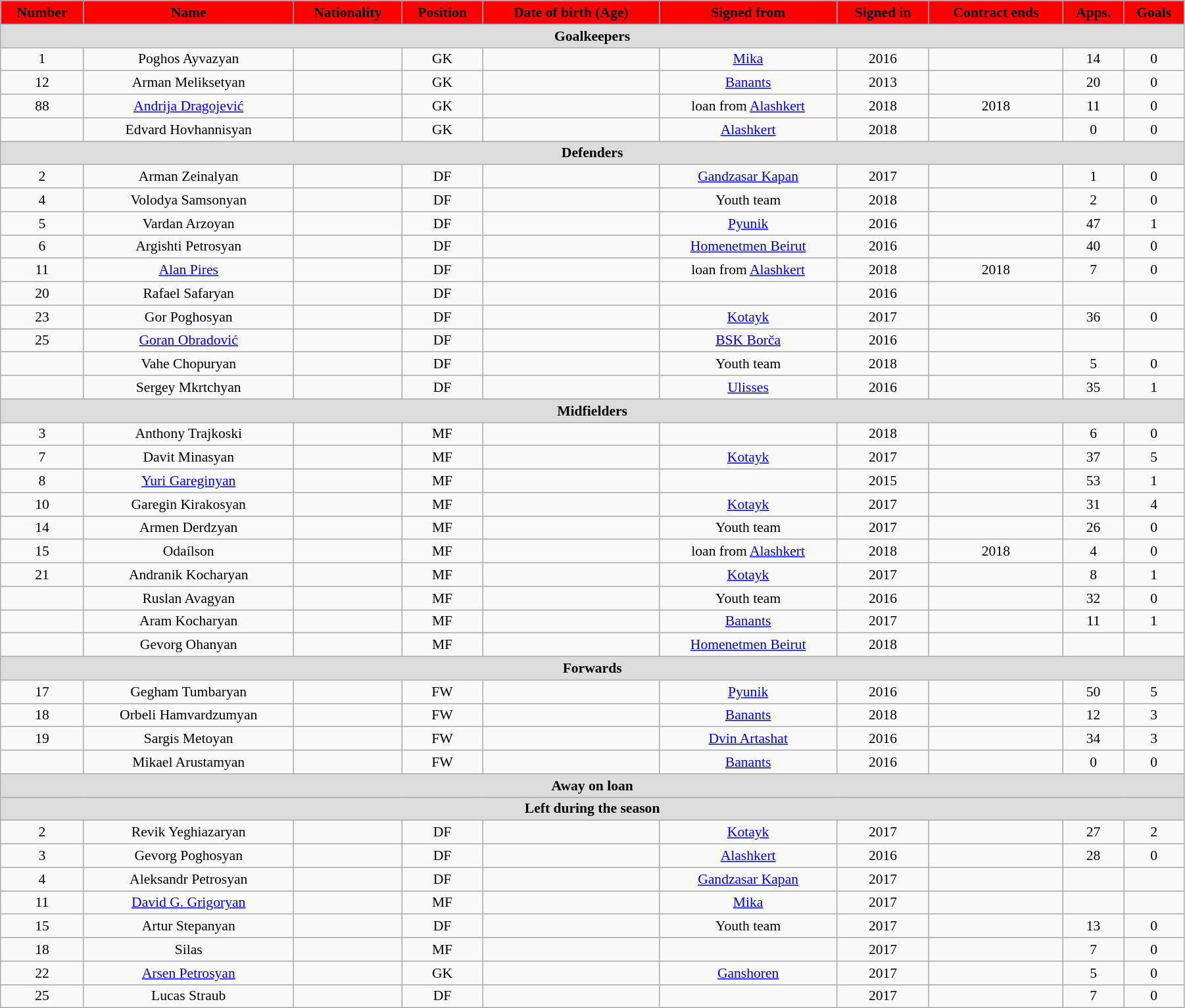<table class="wikitable"  style="text-align:center; font-size:90%; width:95%;">
<tr>
<th style="background:#FF0000; color:#000000; text-align:center;">Number</th>
<th style="background:#FF0000; color:#000000; text-align:center;">Name</th>
<th style="background:#FF0000; color:#000000; text-align:center;">Nationality</th>
<th style="background:#FF0000; color:#000000; text-align:center;">Position</th>
<th style="background:#FF0000; color:#000000; text-align:center;">Date of birth (Age)</th>
<th style="background:#FF0000; color:#000000; text-align:center;">Signed from</th>
<th style="background:#FF0000; color:#000000; text-align:center;">Signed in</th>
<th style="background:#FF0000; color:#000000; text-align:center;">Contract ends</th>
<th style="background:#FF0000; color:#000000; text-align:center;">Apps.</th>
<th style="background:#FF0000; color:#000000; text-align:center;">Goals</th>
</tr>
<tr>
<th colspan="11"  style="background:#dcdcdc; text-align:center;">Goalkeepers</th>
</tr>
<tr>
<td>1</td>
<td>Poghos Ayvazyan</td>
<td></td>
<td>GK</td>
<td></td>
<td><a href='#'>Mika</a></td>
<td>2016</td>
<td></td>
<td>14</td>
<td>0</td>
</tr>
<tr>
<td>12</td>
<td>Arman Meliksetyan</td>
<td></td>
<td>GK</td>
<td></td>
<td><a href='#'>Banants</a></td>
<td>2013</td>
<td></td>
<td>20</td>
<td>0</td>
</tr>
<tr>
<td>88</td>
<td><a href='#'>Andrija Dragojević</a></td>
<td></td>
<td>GK</td>
<td></td>
<td>loan from <a href='#'>Alashkert</a></td>
<td>2018</td>
<td>2018</td>
<td>11</td>
<td>0</td>
</tr>
<tr>
<td></td>
<td>Edvard Hovhannisyan</td>
<td></td>
<td>GK</td>
<td></td>
<td><a href='#'>Alashkert</a></td>
<td>2018</td>
<td></td>
<td>0</td>
<td>0</td>
</tr>
<tr>
<th colspan="11"  style="background:#dcdcdc; text-align:center;">Defenders</th>
</tr>
<tr>
<td>2</td>
<td>Arman Zeinalyan</td>
<td></td>
<td>DF</td>
<td></td>
<td><a href='#'>Gandzasar Kapan</a></td>
<td>2017</td>
<td></td>
<td>1</td>
<td>0</td>
</tr>
<tr>
<td>4</td>
<td>Volodya Samsonyan</td>
<td></td>
<td>DF</td>
<td></td>
<td>Youth team</td>
<td>2018</td>
<td></td>
<td>2</td>
<td>0</td>
</tr>
<tr>
<td>5</td>
<td>Vardan Arzoyan</td>
<td></td>
<td>DF</td>
<td></td>
<td><a href='#'>Pyunik</a></td>
<td>2016</td>
<td></td>
<td>47</td>
<td>1</td>
</tr>
<tr>
<td>6</td>
<td>Argishti Petrosyan</td>
<td></td>
<td>DF</td>
<td></td>
<td><a href='#'>Homenetmen Beirut</a></td>
<td>2016</td>
<td></td>
<td>40</td>
<td>0</td>
</tr>
<tr>
<td>11</td>
<td><a href='#'>Alan Pires</a></td>
<td></td>
<td>DF</td>
<td></td>
<td>loan from <a href='#'>Alashkert</a></td>
<td>2018</td>
<td>2018</td>
<td>7</td>
<td>0</td>
</tr>
<tr>
<td>20</td>
<td>Rafael Safaryan </td>
<td></td>
<td>DF</td>
<td></td>
<td></td>
<td>2016</td>
<td></td>
<td></td>
<td></td>
</tr>
<tr>
<td>23</td>
<td>Gor Poghosyan</td>
<td></td>
<td>DF</td>
<td></td>
<td><a href='#'>Kotayk</a></td>
<td>2017</td>
<td></td>
<td>36</td>
<td>0</td>
</tr>
<tr>
<td>25</td>
<td><a href='#'>Goran Obradović</a></td>
<td></td>
<td>DF</td>
<td></td>
<td><a href='#'>BSK Borča</a></td>
<td>2016</td>
<td></td>
<td></td>
<td></td>
</tr>
<tr>
<td></td>
<td>Vahe Chopuryan</td>
<td></td>
<td>DF</td>
<td></td>
<td>Youth team</td>
<td>2018</td>
<td></td>
<td>5</td>
<td>0</td>
</tr>
<tr>
<td></td>
<td>Sergey Mkrtchyan</td>
<td></td>
<td>DF</td>
<td></td>
<td><a href='#'>Ulisses</a></td>
<td>2016</td>
<td></td>
<td>35</td>
<td>1</td>
</tr>
<tr>
<th colspan="11"  style="background:#dcdcdc; text-align:center;">Midfielders</th>
</tr>
<tr>
<td>3</td>
<td>Anthony Trajkoski</td>
<td></td>
<td>MF</td>
<td></td>
<td></td>
<td>2018</td>
<td></td>
<td>6</td>
<td>0</td>
</tr>
<tr>
<td>7</td>
<td>Davit Minasyan</td>
<td></td>
<td>MF</td>
<td></td>
<td><a href='#'>Kotayk</a></td>
<td>2017</td>
<td></td>
<td>37</td>
<td>5</td>
</tr>
<tr>
<td>8</td>
<td><a href='#'>Yuri Gareginyan</a></td>
<td></td>
<td>MF</td>
<td></td>
<td></td>
<td>2015</td>
<td></td>
<td>53</td>
<td>1</td>
</tr>
<tr>
<td>10</td>
<td>Garegin Kirakosyan</td>
<td></td>
<td>MF</td>
<td></td>
<td><a href='#'>Kotayk</a></td>
<td>2017</td>
<td></td>
<td>31</td>
<td>4</td>
</tr>
<tr>
<td>14</td>
<td>Armen Derdzyan</td>
<td></td>
<td>MF</td>
<td></td>
<td>Youth team</td>
<td>2017</td>
<td></td>
<td>26</td>
<td>0</td>
</tr>
<tr>
<td>15</td>
<td>Odaílson</td>
<td></td>
<td>MF</td>
<td></td>
<td>loan from <a href='#'>Alashkert</a></td>
<td>2018</td>
<td>2018</td>
<td>4</td>
<td>0</td>
</tr>
<tr>
<td>21</td>
<td>Andranik Kocharyan </td>
<td></td>
<td>MF</td>
<td></td>
<td><a href='#'>Kotayk</a></td>
<td>2017</td>
<td></td>
<td>8</td>
<td>1</td>
</tr>
<tr>
<td></td>
<td>Ruslan Avagyan</td>
<td></td>
<td>MF</td>
<td></td>
<td>Youth team</td>
<td>2016</td>
<td></td>
<td>32</td>
<td>0</td>
</tr>
<tr>
<td></td>
<td>Aram Kocharyan</td>
<td></td>
<td>MF</td>
<td></td>
<td><a href='#'>Banants</a></td>
<td>2017</td>
<td></td>
<td>11</td>
<td>1</td>
</tr>
<tr>
<td></td>
<td>Gevorg Ohanyan</td>
<td></td>
<td>MF</td>
<td></td>
<td><a href='#'>Homenetmen Beirut</a></td>
<td>2018</td>
<td></td>
<td></td>
<td></td>
</tr>
<tr>
<th colspan="11"  style="background:#dcdcdc; text-align:center;">Forwards</th>
</tr>
<tr>
<td>17</td>
<td>Gegham Tumbaryan</td>
<td></td>
<td>FW</td>
<td></td>
<td><a href='#'>Pyunik</a></td>
<td>2016</td>
<td></td>
<td>50</td>
<td>5</td>
</tr>
<tr>
<td>18</td>
<td>Orbeli Hamvardzumyan</td>
<td></td>
<td>FW</td>
<td></td>
<td><a href='#'>Banants</a></td>
<td>2018</td>
<td></td>
<td>12</td>
<td>3</td>
</tr>
<tr>
<td>19</td>
<td>Sargis Metoyan</td>
<td></td>
<td>FW</td>
<td></td>
<td><a href='#'>Dvin Artashat</a></td>
<td>2016</td>
<td></td>
<td>34</td>
<td>3</td>
</tr>
<tr>
<td></td>
<td>Mikael Arustamyan</td>
<td></td>
<td>FW</td>
<td></td>
<td><a href='#'>Banants</a></td>
<td>2016</td>
<td></td>
<td>0</td>
<td>0</td>
</tr>
<tr>
<th colspan="11"  style="background:#dcdcdc; text-align:center;">Away on loan</th>
</tr>
<tr>
<th colspan="11"  style="background:#dcdcdc; text-align:center;">Left during the season</th>
</tr>
<tr>
<td>2</td>
<td>Revik Yeghiazaryan</td>
<td></td>
<td>DF</td>
<td></td>
<td><a href='#'>Kotayk</a></td>
<td>2017</td>
<td></td>
<td>27</td>
<td>2</td>
</tr>
<tr>
<td>3</td>
<td>Gevorg Poghosyan</td>
<td></td>
<td>DF</td>
<td></td>
<td><a href='#'>Alashkert</a></td>
<td>2016</td>
<td></td>
<td>28</td>
<td>0</td>
</tr>
<tr>
<td>4</td>
<td>Aleksandr Petrosyan</td>
<td></td>
<td>DF</td>
<td></td>
<td><a href='#'>Gandzasar Kapan</a></td>
<td>2017</td>
<td></td>
<td></td>
<td></td>
</tr>
<tr>
<td>11</td>
<td><a href='#'>David G. Grigoryan</a></td>
<td></td>
<td>MF</td>
<td></td>
<td><a href='#'>Mika</a></td>
<td>2017</td>
<td></td>
<td></td>
<td></td>
</tr>
<tr>
<td>15</td>
<td>Artur Stepanyan</td>
<td></td>
<td>DF</td>
<td></td>
<td>Youth team</td>
<td>2017</td>
<td></td>
<td>13</td>
<td>0</td>
</tr>
<tr>
<td>18</td>
<td>Silas</td>
<td></td>
<td>MF</td>
<td></td>
<td></td>
<td>2017</td>
<td></td>
<td>7</td>
<td>0</td>
</tr>
<tr>
<td>22</td>
<td><a href='#'>Arsen Petrosyan</a></td>
<td></td>
<td>GK</td>
<td></td>
<td><a href='#'>Ganshoren</a></td>
<td>2017</td>
<td></td>
<td>5</td>
<td>0</td>
</tr>
<tr>
<td>25</td>
<td>Lucas Straub</td>
<td></td>
<td>DF</td>
<td></td>
<td></td>
<td>2017</td>
<td></td>
<td>7</td>
<td>0</td>
</tr>
</table>
